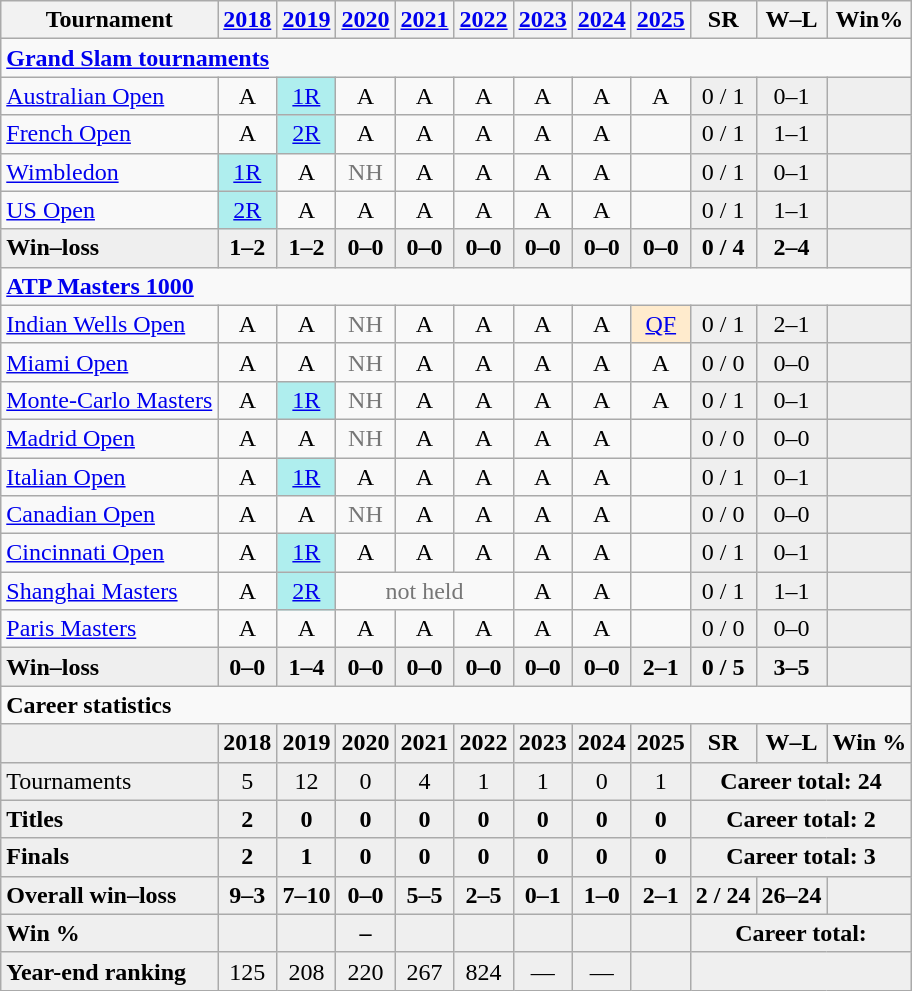<table class=wikitable style=text-align:center>
<tr>
<th>Tournament</th>
<th><a href='#'>2018</a></th>
<th><a href='#'>2019</a></th>
<th><a href='#'>2020</a></th>
<th><a href='#'>2021</a></th>
<th><a href='#'>2022</a></th>
<th><a href='#'>2023</a></th>
<th><a href='#'>2024</a></th>
<th><a href='#'>2025</a></th>
<th>SR</th>
<th>W–L</th>
<th>Win%</th>
</tr>
<tr>
<td colspan="12" align="left"><a href='#'><strong>Grand Slam tournaments</strong></a></td>
</tr>
<tr>
<td align=left><a href='#'>Australian Open</a></td>
<td>A</td>
<td style=background:#afeeee><a href='#'>1R</a></td>
<td>A</td>
<td>A</td>
<td>A</td>
<td>A</td>
<td>A</td>
<td>A</td>
<td bgcolor=efefef>0 / 1</td>
<td bgcolor=efefef>0–1</td>
<td bgcolor=efefef></td>
</tr>
<tr>
<td align=left><a href='#'>French Open</a></td>
<td>A</td>
<td style=background:#afeeee><a href='#'>2R</a></td>
<td>A</td>
<td>A</td>
<td>A</td>
<td>A</td>
<td>A</td>
<td></td>
<td bgcolor=efefef>0 / 1</td>
<td bgcolor=efefef>1–1</td>
<td bgcolor=efefef></td>
</tr>
<tr>
<td align=left><a href='#'>Wimbledon</a></td>
<td style=background:#afeeee><a href='#'>1R</a></td>
<td>A</td>
<td style=color:#767676>NH</td>
<td>A</td>
<td>A</td>
<td>A</td>
<td>A</td>
<td></td>
<td bgcolor=efefef>0 / 1</td>
<td bgcolor=efefef>0–1</td>
<td bgcolor=efefef></td>
</tr>
<tr>
<td align=left><a href='#'>US Open</a></td>
<td style=background:#afeeee><a href='#'>2R</a></td>
<td>A</td>
<td>A</td>
<td>A</td>
<td>A</td>
<td>A</td>
<td>A</td>
<td></td>
<td bgcolor=efefef>0 / 1</td>
<td bgcolor=efefef>1–1</td>
<td bgcolor=efefef></td>
</tr>
<tr style=font-weight:bold;background:#efefef>
<td style="text-align:left">Win–loss</td>
<td>1–2</td>
<td>1–2</td>
<td>0–0</td>
<td>0–0</td>
<td>0–0</td>
<td>0–0</td>
<td>0–0</td>
<td>0–0</td>
<td>0 / 4</td>
<td>2–4</td>
<td></td>
</tr>
<tr>
<td colspan="12" align="left"><strong><a href='#'>ATP Masters 1000</a></strong></td>
</tr>
<tr>
<td align=left><a href='#'>Indian Wells Open</a></td>
<td>A</td>
<td>A</td>
<td style=color:#767676>NH</td>
<td>A</td>
<td>A</td>
<td>A</td>
<td>A</td>
<td style=background:#ffebcd><a href='#'>QF</a></td>
<td bgcolor=efefef>0 / 1</td>
<td bgcolor=efefef>2–1</td>
<td bgcolor=efefef></td>
</tr>
<tr>
<td align=left><a href='#'>Miami Open</a></td>
<td>A</td>
<td>A</td>
<td style=color:#767676>NH</td>
<td>A</td>
<td>A</td>
<td>A</td>
<td>A</td>
<td>A</td>
<td bgcolor=efefef>0 / 0</td>
<td bgcolor=efefef>0–0</td>
<td bgcolor=efefef></td>
</tr>
<tr>
<td align=left><a href='#'>Monte-Carlo Masters</a></td>
<td>A</td>
<td style=background:#afeeee><a href='#'>1R</a></td>
<td style=color:#767676>NH</td>
<td>A</td>
<td>A</td>
<td>A</td>
<td>A</td>
<td>A</td>
<td bgcolor=efefef>0 / 1</td>
<td bgcolor=efefef>0–1</td>
<td bgcolor=efefef></td>
</tr>
<tr>
<td align=left><a href='#'>Madrid Open</a></td>
<td>A</td>
<td>A</td>
<td style=color:#767676>NH</td>
<td>A</td>
<td>A</td>
<td>A</td>
<td>A</td>
<td></td>
<td bgcolor=efefef>0 / 0</td>
<td bgcolor=efefef>0–0</td>
<td bgcolor=efefef></td>
</tr>
<tr>
<td align=left><a href='#'>Italian Open</a></td>
<td>A</td>
<td style=background:#afeeee><a href='#'>1R</a></td>
<td>A</td>
<td>A</td>
<td>A</td>
<td>A</td>
<td>A</td>
<td></td>
<td bgcolor=efefef>0 / 1</td>
<td bgcolor=efefef>0–1</td>
<td bgcolor=efefef></td>
</tr>
<tr>
<td align=left><a href='#'>Canadian Open</a></td>
<td>A</td>
<td>A</td>
<td style=color:#767676>NH</td>
<td>A</td>
<td>A</td>
<td>A</td>
<td>A</td>
<td></td>
<td bgcolor=efefef>0 / 0</td>
<td bgcolor=efefef>0–0</td>
<td bgcolor=efefef></td>
</tr>
<tr>
<td align=left><a href='#'>Cincinnati Open</a></td>
<td>A</td>
<td style=background:#afeeee><a href='#'>1R</a></td>
<td>A</td>
<td>A</td>
<td>A</td>
<td>A</td>
<td>A</td>
<td></td>
<td bgcolor=efefef>0 / 1</td>
<td bgcolor=efefef>0–1</td>
<td bgcolor=efefef></td>
</tr>
<tr>
<td align=left><a href='#'>Shanghai Masters</a></td>
<td>A</td>
<td style=background:#afeeee><a href='#'>2R</a></td>
<td colspan=3 style=color:#767676>not held</td>
<td>A</td>
<td>A</td>
<td></td>
<td bgcolor=efefef>0 / 1</td>
<td bgcolor=efefef>1–1</td>
<td bgcolor=efefef></td>
</tr>
<tr>
<td align=left><a href='#'>Paris Masters</a></td>
<td>A</td>
<td>A</td>
<td>A</td>
<td>A</td>
<td>A</td>
<td>A</td>
<td>A</td>
<td></td>
<td bgcolor=efefef>0 / 0</td>
<td bgcolor=efefef>0–0</td>
<td bgcolor=efefef></td>
</tr>
<tr style=font-weight:bold;background:#efefef>
<td style="text-align:left">Win–loss</td>
<td>0–0</td>
<td>1–4</td>
<td>0–0</td>
<td>0–0</td>
<td>0–0</td>
<td>0–0</td>
<td>0–0</td>
<td>2–1</td>
<td>0 / 5</td>
<td>3–5</td>
<td></td>
</tr>
<tr>
<td colspan="12" align="left"><strong>Career statistics</strong></td>
</tr>
<tr style=font-weight:bold;background:#efefef>
<td></td>
<td>2018</td>
<td>2019</td>
<td>2020</td>
<td>2021</td>
<td>2022</td>
<td>2023</td>
<td>2024</td>
<td>2025</td>
<td>SR</td>
<td>W–L</td>
<td>Win %</td>
</tr>
<tr bgcolor=efefef>
<td align=left>Tournaments</td>
<td>5</td>
<td>12</td>
<td>0</td>
<td>4</td>
<td>1</td>
<td>1</td>
<td>0</td>
<td>1</td>
<td colspan=3><strong>Career total: 24</strong></td>
</tr>
<tr style=font-weight:bold;background:#efefef>
<td align=left>Titles</td>
<td>2</td>
<td>0</td>
<td>0</td>
<td>0</td>
<td>0</td>
<td>0</td>
<td>0</td>
<td>0</td>
<td colspan=3>Career total: 2</td>
</tr>
<tr style=font-weight:bold;background:#efefef>
<td align=left>Finals</td>
<td>2</td>
<td>1</td>
<td>0</td>
<td>0</td>
<td>0</td>
<td>0</td>
<td>0</td>
<td>0</td>
<td colspan=3>Career total: 3</td>
</tr>
<tr style=font-weight:bold;background:#efefef>
<td align=left>Overall win–loss</td>
<td>9–3</td>
<td>7–10</td>
<td>0–0</td>
<td>5–5</td>
<td>2–5</td>
<td>0–1</td>
<td>1–0</td>
<td>2–1</td>
<td>2 / 24</td>
<td>26–24</td>
<td></td>
</tr>
<tr style=font-weight:bold;background:#efefef>
<td align=left>Win %</td>
<td></td>
<td></td>
<td>–</td>
<td></td>
<td></td>
<td></td>
<td></td>
<td></td>
<td colspan=3>Career total: </td>
</tr>
<tr bgcolor=efefef>
<td align=left><strong>Year-end ranking</strong></td>
<td>125</td>
<td>208</td>
<td>220</td>
<td>267</td>
<td>824</td>
<td>—</td>
<td>—</td>
<td></td>
<td colspan=3></td>
</tr>
</table>
